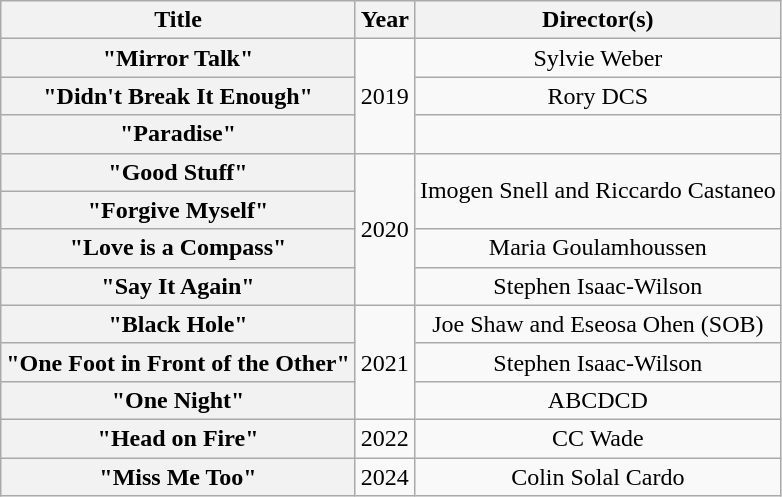<table class="wikitable plainrowheaders" style="text-align:center;">
<tr>
<th>Title</th>
<th>Year</th>
<th>Director(s)</th>
</tr>
<tr>
<th scope="row">"Mirror Talk"</th>
<td rowspan="3">2019</td>
<td>Sylvie Weber</td>
</tr>
<tr>
<th scope="row">"Didn't Break It Enough"</th>
<td>Rory DCS</td>
</tr>
<tr>
<th scope="row">"Paradise"</th>
<td></td>
</tr>
<tr>
<th scope="row">"Good Stuff"</th>
<td rowspan="4">2020</td>
<td rowspan="2">Imogen Snell and Riccardo Castaneo</td>
</tr>
<tr>
<th scope="row">"Forgive Myself"</th>
</tr>
<tr>
<th scope="row">"Love is a Compass"</th>
<td>Maria Goulamhoussen</td>
</tr>
<tr>
<th scope="row">"Say It Again"</th>
<td>Stephen Isaac-Wilson</td>
</tr>
<tr>
<th scope="row">"Black Hole"</th>
<td rowspan="3">2021</td>
<td>Joe Shaw and Eseosa Ohen (SOB)</td>
</tr>
<tr>
<th scope="row">"One Foot in Front of the Other"</th>
<td>Stephen Isaac-Wilson</td>
</tr>
<tr>
<th scope="row">"One Night"</th>
<td>ABCDCD</td>
</tr>
<tr>
<th scope="row">"Head on Fire"</th>
<td>2022</td>
<td>CC Wade</td>
</tr>
<tr>
<th scope="row">"Miss Me Too"</th>
<td>2024</td>
<td>Colin Solal Cardo</td>
</tr>
</table>
